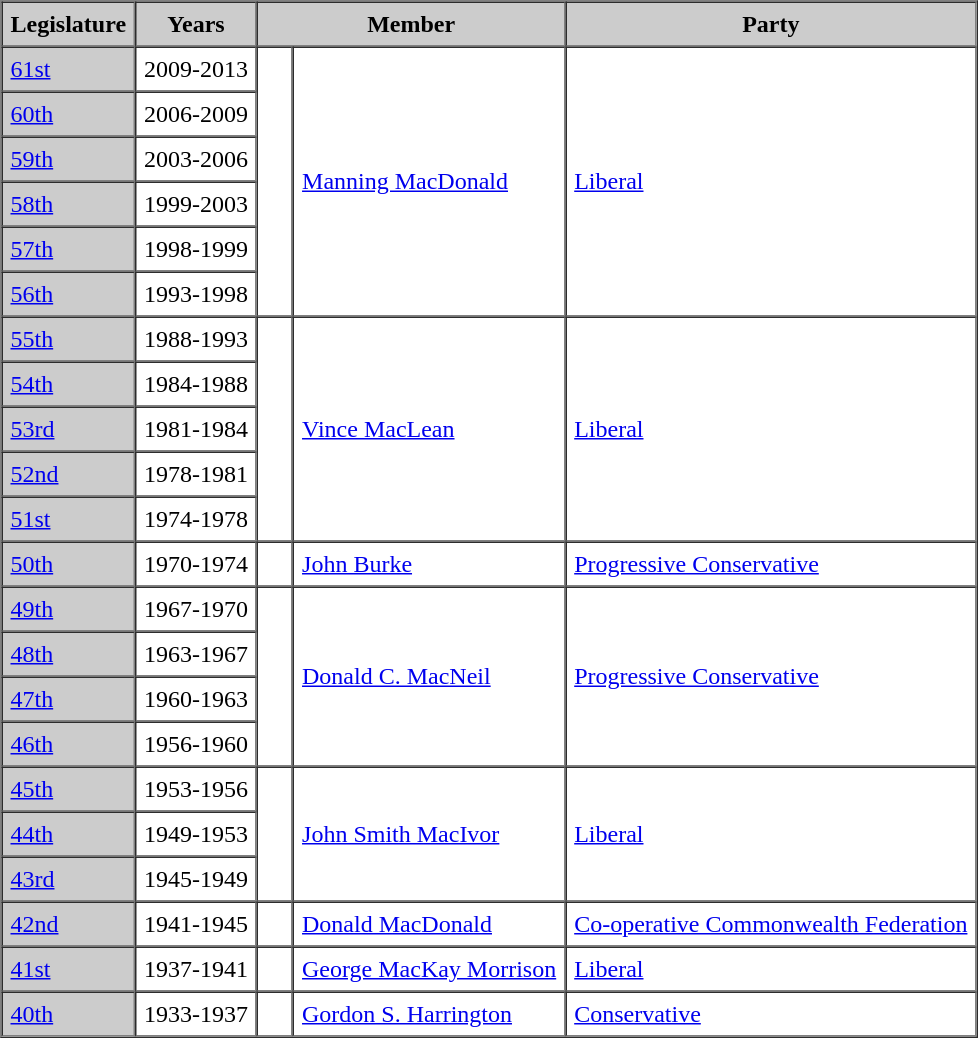<table border=1 cellpadding=5 cellspacing=0>
<tr bgcolor="CCCCCC">
<th>Legislature</th>
<th>Years</th>
<th colspan="2">Member</th>
<th>Party</th>
</tr>
<tr>
<td bgcolor="CCCCCC"><a href='#'>61st</a></td>
<td>2009-2013</td>
<td rowspan="6" ></td>
<td rowspan="6"><a href='#'>Manning MacDonald</a></td>
<td rowspan="6"><a href='#'>Liberal</a></td>
</tr>
<tr>
<td bgcolor="CCCCCC"><a href='#'>60th</a></td>
<td>2006-2009</td>
</tr>
<tr>
<td bgcolor="CCCCCC"><a href='#'>59th</a></td>
<td>2003-2006</td>
</tr>
<tr>
<td bgcolor="CCCCCC"><a href='#'>58th</a></td>
<td>1999-2003</td>
</tr>
<tr>
<td bgcolor="CCCCCC"><a href='#'>57th</a></td>
<td>1998-1999</td>
</tr>
<tr>
<td bgcolor="CCCCCC"><a href='#'>56th</a></td>
<td>1993-1998</td>
</tr>
<tr>
<td bgcolor="CCCCCC"><a href='#'>55th</a></td>
<td>1988-1993</td>
<td rowspan="5" >   </td>
<td rowspan="5"><a href='#'>Vince MacLean</a></td>
<td rowspan="5"><a href='#'>Liberal</a></td>
</tr>
<tr>
<td bgcolor="CCCCCC"><a href='#'>54th</a></td>
<td>1984-1988</td>
</tr>
<tr>
<td bgcolor="CCCCCC"><a href='#'>53rd</a></td>
<td>1981-1984</td>
</tr>
<tr>
<td bgcolor="CCCCCC"><a href='#'>52nd</a></td>
<td>1978-1981</td>
</tr>
<tr>
<td bgcolor="CCCCCC"><a href='#'>51st</a></td>
<td>1974-1978</td>
</tr>
<tr>
<td bgcolor="CCCCCC"><a href='#'>50th</a></td>
<td>1970-1974</td>
<td></td>
<td><a href='#'>John Burke</a></td>
<td><a href='#'>Progressive Conservative</a></td>
</tr>
<tr>
<td bgcolor="CCCCCC"><a href='#'>49th</a></td>
<td>1967-1970</td>
<td rowspan="4" ></td>
<td rowspan="4"><a href='#'>Donald C. MacNeil</a></td>
<td rowspan="4"><a href='#'>Progressive Conservative</a></td>
</tr>
<tr>
<td bgcolor="CCCCCC"><a href='#'>48th</a></td>
<td>1963-1967</td>
</tr>
<tr>
<td bgcolor="CCCCCC"><a href='#'>47th</a></td>
<td>1960-1963</td>
</tr>
<tr>
<td bgcolor="CCCCCC"><a href='#'>46th</a></td>
<td>1956-1960</td>
</tr>
<tr>
<td bgcolor="CCCCCC"><a href='#'>45th</a></td>
<td>1953-1956</td>
<td rowspan="3" ></td>
<td rowspan="3"><a href='#'>John Smith MacIvor</a></td>
<td rowspan="3"><a href='#'>Liberal</a></td>
</tr>
<tr>
<td bgcolor="CCCCCC"><a href='#'>44th</a></td>
<td>1949-1953</td>
</tr>
<tr>
<td bgcolor="CCCCCC"><a href='#'>43rd</a></td>
<td>1945-1949</td>
</tr>
<tr>
<td bgcolor="CCCCCC"><a href='#'>42nd</a></td>
<td>1941-1945</td>
<td></td>
<td><a href='#'>Donald MacDonald</a></td>
<td><a href='#'>Co-operative Commonwealth Federation</a></td>
</tr>
<tr>
<td bgcolor="CCCCCC"><a href='#'>41st</a></td>
<td>1937-1941</td>
<td></td>
<td><a href='#'>George MacKay Morrison</a></td>
<td><a href='#'>Liberal</a></td>
</tr>
<tr>
<td bgcolor="CCCCCC"><a href='#'>40th</a></td>
<td>1933-1937</td>
<td></td>
<td><a href='#'>Gordon S. Harrington</a></td>
<td><a href='#'>Conservative</a></td>
</tr>
</table>
